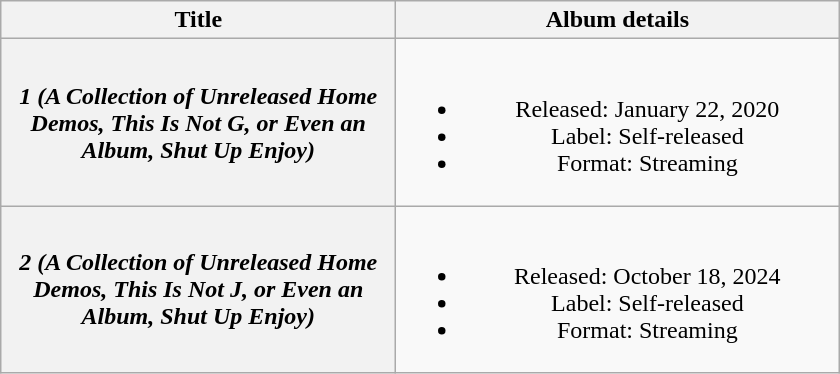<table class="wikitable plainrowheaders" style="text-align:center;">
<tr>
<th scope="col" style="width:16em;">Title</th>
<th scope="col" style="width:18em;">Album details</th>
</tr>
<tr>
<th scope="row"><em>1 (A Collection of Unreleased Home Demos, This Is Not G, or Even an Album, Shut Up Enjoy)</em></th>
<td><br><ul><li>Released: January 22, 2020</li><li>Label: Self-released</li><li>Format: Streaming</li></ul></td>
</tr>
<tr>
<th scope="row"><em>2 (A Collection of Unreleased Home Demos, This Is Not J, or Even an Album, Shut Up Enjoy)</em></th>
<td><br><ul><li>Released: October 18, 2024</li><li>Label: Self-released</li><li>Format: Streaming</li></ul></td>
</tr>
</table>
